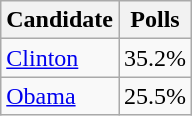<table class="wikitable sortable floatright">
<tr>
<th>Candidate</th>
<th>Polls</th>
</tr>
<tr>
<td><a href='#'>Clinton</a></td>
<td>35.2%</td>
</tr>
<tr>
<td><a href='#'>Obama</a></td>
<td>25.5%</td>
</tr>
</table>
